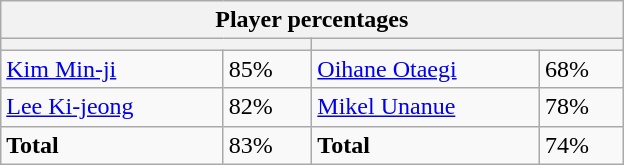<table class="wikitable">
<tr>
<th colspan=4 width=400>Player percentages</th>
</tr>
<tr>
<th colspan=2 width=200 style="white-space:nowrap;"></th>
<th colspan=2 width=200 style="white-space:nowrap;"></th>
</tr>
<tr>
<td><a href='#'>Kim Min-ji</a></td>
<td>85%</td>
<td><a href='#'>Oihane Otaegi</a></td>
<td>68%</td>
</tr>
<tr>
<td><a href='#'>Lee Ki-jeong</a></td>
<td>82%</td>
<td><a href='#'>Mikel Unanue</a></td>
<td>78%</td>
</tr>
<tr>
<td><strong>Total</strong></td>
<td>83%</td>
<td><strong>Total</strong></td>
<td>74%</td>
</tr>
</table>
